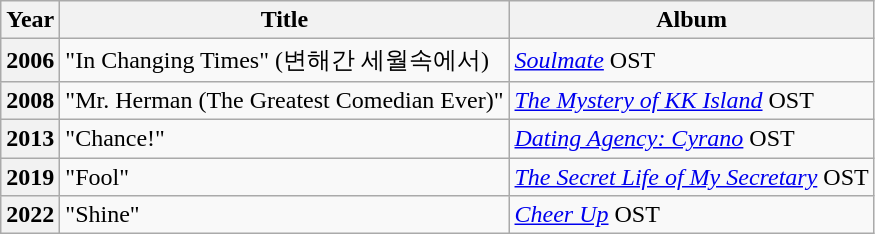<table class="wikitable plainrowheaders">
<tr>
<th scope="col">Year</th>
<th scope="col">Title</th>
<th scope="col">Album</th>
</tr>
<tr>
<th scope="row">2006</th>
<td>"In Changing Times" (변해간 세월속에서) <br></td>
<td><em><a href='#'>Soulmate</a></em> OST</td>
</tr>
<tr>
<th scope="row">2008</th>
<td>"Mr. Herman (The Greatest Comedian Ever)" <br></td>
<td><em><a href='#'>The Mystery of KK Island</a></em> OST</td>
</tr>
<tr>
<th scope="row">2013</th>
<td>"Chance!"</td>
<td><em><a href='#'>Dating Agency: Cyrano</a></em> OST</td>
</tr>
<tr>
<th scope="row">2019</th>
<td>"Fool"</td>
<td><em><a href='#'>The Secret Life of My Secretary</a></em> OST</td>
</tr>
<tr>
<th scope="row">2022</th>
<td>"Shine"</td>
<td><em><a href='#'>Cheer Up</a></em> OST</td>
</tr>
</table>
